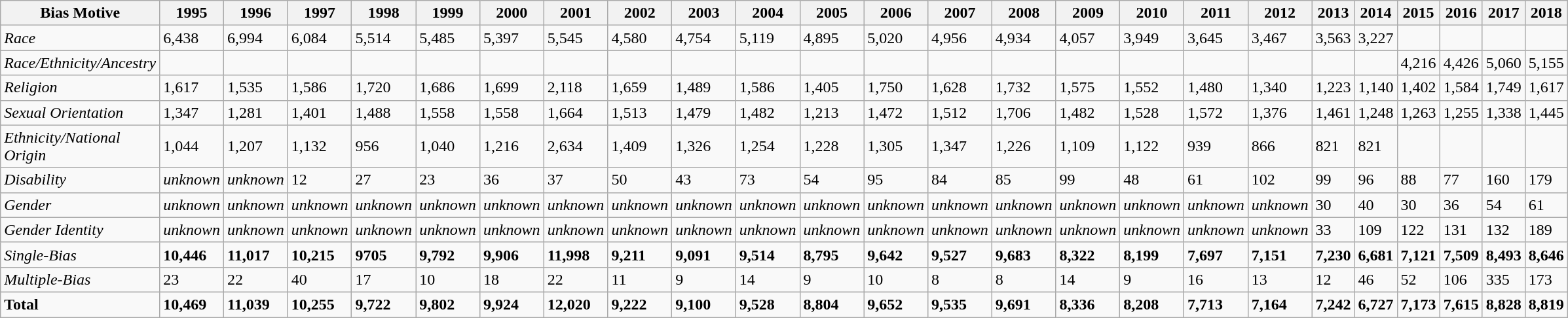<table class="wikitable" style="margin: 1em auto 1em auto">
<tr>
<th>Bias Motive</th>
<th>1995</th>
<th>1996</th>
<th>1997</th>
<th>1998</th>
<th>1999</th>
<th>2000</th>
<th>2001</th>
<th>2002</th>
<th>2003</th>
<th>2004</th>
<th>2005</th>
<th>2006</th>
<th>2007</th>
<th>2008</th>
<th>2009</th>
<th>2010</th>
<th>2011</th>
<th>2012</th>
<th>2013</th>
<th>2014</th>
<th>2015</th>
<th>2016</th>
<th>2017</th>
<th>2018</th>
</tr>
<tr>
<td><em>Race</em></td>
<td>6,438</td>
<td>6,994</td>
<td>6,084</td>
<td>5,514</td>
<td>5,485</td>
<td>5,397</td>
<td>5,545</td>
<td>4,580</td>
<td>4,754</td>
<td>5,119</td>
<td>4,895</td>
<td>5,020</td>
<td>4,956</td>
<td>4,934</td>
<td>4,057</td>
<td>3,949</td>
<td>3,645</td>
<td>3,467</td>
<td>3,563</td>
<td>3,227</td>
<td></td>
<td></td>
<td></td>
<td></td>
</tr>
<tr>
<td><em>Race/Ethnicity/Ancestry</em></td>
<td></td>
<td></td>
<td></td>
<td></td>
<td></td>
<td></td>
<td></td>
<td></td>
<td></td>
<td></td>
<td></td>
<td></td>
<td></td>
<td></td>
<td></td>
<td></td>
<td></td>
<td></td>
<td></td>
<td></td>
<td>4,216</td>
<td>4,426</td>
<td>5,060</td>
<td>5,155</td>
</tr>
<tr>
<td><em>Religion</em></td>
<td>1,617</td>
<td>1,535</td>
<td>1,586</td>
<td>1,720</td>
<td>1,686</td>
<td>1,699</td>
<td>2,118</td>
<td>1,659</td>
<td>1,489</td>
<td>1,586</td>
<td>1,405</td>
<td>1,750</td>
<td>1,628</td>
<td>1,732</td>
<td>1,575</td>
<td>1,552</td>
<td>1,480</td>
<td>1,340</td>
<td>1,223</td>
<td>1,140</td>
<td>1,402</td>
<td>1,584</td>
<td>1,749</td>
<td>1,617</td>
</tr>
<tr>
<td><em>Sexual Orientation</em></td>
<td>1,347</td>
<td>1,281</td>
<td>1,401</td>
<td>1,488</td>
<td>1,558</td>
<td>1,558</td>
<td>1,664</td>
<td>1,513</td>
<td>1,479</td>
<td>1,482</td>
<td>1,213</td>
<td>1,472</td>
<td>1,512</td>
<td>1,706</td>
<td>1,482</td>
<td>1,528</td>
<td>1,572</td>
<td>1,376</td>
<td>1,461</td>
<td>1,248</td>
<td>1,263</td>
<td>1,255</td>
<td>1,338</td>
<td>1,445</td>
</tr>
<tr>
<td><em>Ethnicity/National Origin</em></td>
<td>1,044</td>
<td>1,207</td>
<td>1,132</td>
<td>956</td>
<td>1,040</td>
<td>1,216</td>
<td>2,634</td>
<td>1,409</td>
<td>1,326</td>
<td>1,254</td>
<td>1,228</td>
<td>1,305</td>
<td>1,347</td>
<td>1,226</td>
<td>1,109</td>
<td>1,122</td>
<td>939</td>
<td>866</td>
<td>821</td>
<td>821</td>
<td></td>
<td></td>
<td></td>
<td></td>
</tr>
<tr>
<td><em>Disability</em></td>
<td><em>unknown</em></td>
<td><em>unknown</em></td>
<td>12</td>
<td>27</td>
<td>23</td>
<td>36</td>
<td>37</td>
<td>50</td>
<td>43</td>
<td>73</td>
<td>54</td>
<td>95</td>
<td>84</td>
<td>85</td>
<td>99</td>
<td>48</td>
<td>61</td>
<td>102</td>
<td>99</td>
<td>96</td>
<td>88</td>
<td>77</td>
<td>160</td>
<td>179</td>
</tr>
<tr>
<td><em>Gender</em></td>
<td><em>unknown</em></td>
<td><em>unknown</em></td>
<td><em>unknown</em></td>
<td><em>unknown</em></td>
<td><em>unknown</em></td>
<td><em>unknown</em></td>
<td><em>unknown</em></td>
<td><em>unknown</em></td>
<td><em>unknown</em></td>
<td><em>unknown</em></td>
<td><em>unknown</em></td>
<td><em>unknown</em></td>
<td><em>unknown</em></td>
<td><em>unknown</em></td>
<td><em>unknown</em></td>
<td><em>unknown</em></td>
<td><em>unknown</em></td>
<td><em>unknown</em></td>
<td>30</td>
<td>40</td>
<td>30</td>
<td>36</td>
<td>54</td>
<td>61</td>
</tr>
<tr>
<td><em>Gender Identity</em></td>
<td><em>unknown</em></td>
<td><em>unknown</em></td>
<td><em>unknown</em></td>
<td><em>unknown</em></td>
<td><em>unknown</em></td>
<td><em>unknown</em></td>
<td><em>unknown</em></td>
<td><em>unknown</em></td>
<td><em>unknown</em></td>
<td><em>unknown</em></td>
<td><em>unknown</em></td>
<td><em>unknown</em></td>
<td><em>unknown</em></td>
<td><em>unknown</em></td>
<td><em>unknown</em></td>
<td><em>unknown</em></td>
<td><em>unknown</em></td>
<td><em>unknown</em></td>
<td>33</td>
<td>109</td>
<td>122</td>
<td>131</td>
<td>132</td>
<td>189</td>
</tr>
<tr>
<td><em>Single-Bias</em></td>
<td><strong>10,446</strong></td>
<td><strong>11,017</strong></td>
<td><strong>10,215</strong></td>
<td><strong>9705</strong></td>
<td><strong>9,792</strong></td>
<td><strong>9,906</strong></td>
<td><strong>11,998</strong></td>
<td><strong>9,211</strong></td>
<td><strong>9,091</strong></td>
<td><strong>9,514</strong></td>
<td><strong>8,795</strong></td>
<td><strong>9,642</strong></td>
<td><strong>9,527</strong></td>
<td><strong>9,683</strong></td>
<td><strong>8,322</strong></td>
<td><strong>8,199</strong></td>
<td><strong>7,697</strong></td>
<td><strong>7,151</strong></td>
<td><strong>7,230</strong></td>
<td><strong>6,681</strong></td>
<td><strong>7,121</strong></td>
<td><strong>7,509</strong></td>
<td><strong>8,493</strong></td>
<td><strong>8,646</strong></td>
</tr>
<tr>
<td><em>Multiple-Bias</em></td>
<td>23</td>
<td>22</td>
<td>40</td>
<td>17</td>
<td>10</td>
<td>18</td>
<td>22</td>
<td>11</td>
<td>9</td>
<td>14</td>
<td>9</td>
<td>10</td>
<td>8</td>
<td>8</td>
<td>14</td>
<td>9</td>
<td>16</td>
<td>13</td>
<td>12</td>
<td>46</td>
<td>52</td>
<td>106</td>
<td>335</td>
<td>173</td>
</tr>
<tr>
<td><strong>Total</strong></td>
<td><strong>10,469</strong></td>
<td><strong>11,039</strong></td>
<td><strong>10,255</strong></td>
<td><strong>9,722</strong></td>
<td><strong>9,802</strong></td>
<td><strong>9,924</strong></td>
<td><strong>12,020</strong></td>
<td><strong>9,222</strong></td>
<td><strong>9,100</strong></td>
<td><strong>9,528</strong></td>
<td><strong>8,804</strong></td>
<td><strong>9,652</strong></td>
<td><strong>9,535</strong></td>
<td><strong>9,691</strong></td>
<td><strong>8,336</strong></td>
<td><strong>8,208</strong></td>
<td><strong>7,713</strong></td>
<td><strong>7,164</strong></td>
<td><strong>7,242</strong></td>
<td><strong>6,727</strong></td>
<td><strong>7,173</strong></td>
<td><strong>7,615</strong></td>
<td><strong>8,828</strong></td>
<td><strong>8,819</strong></td>
</tr>
</table>
